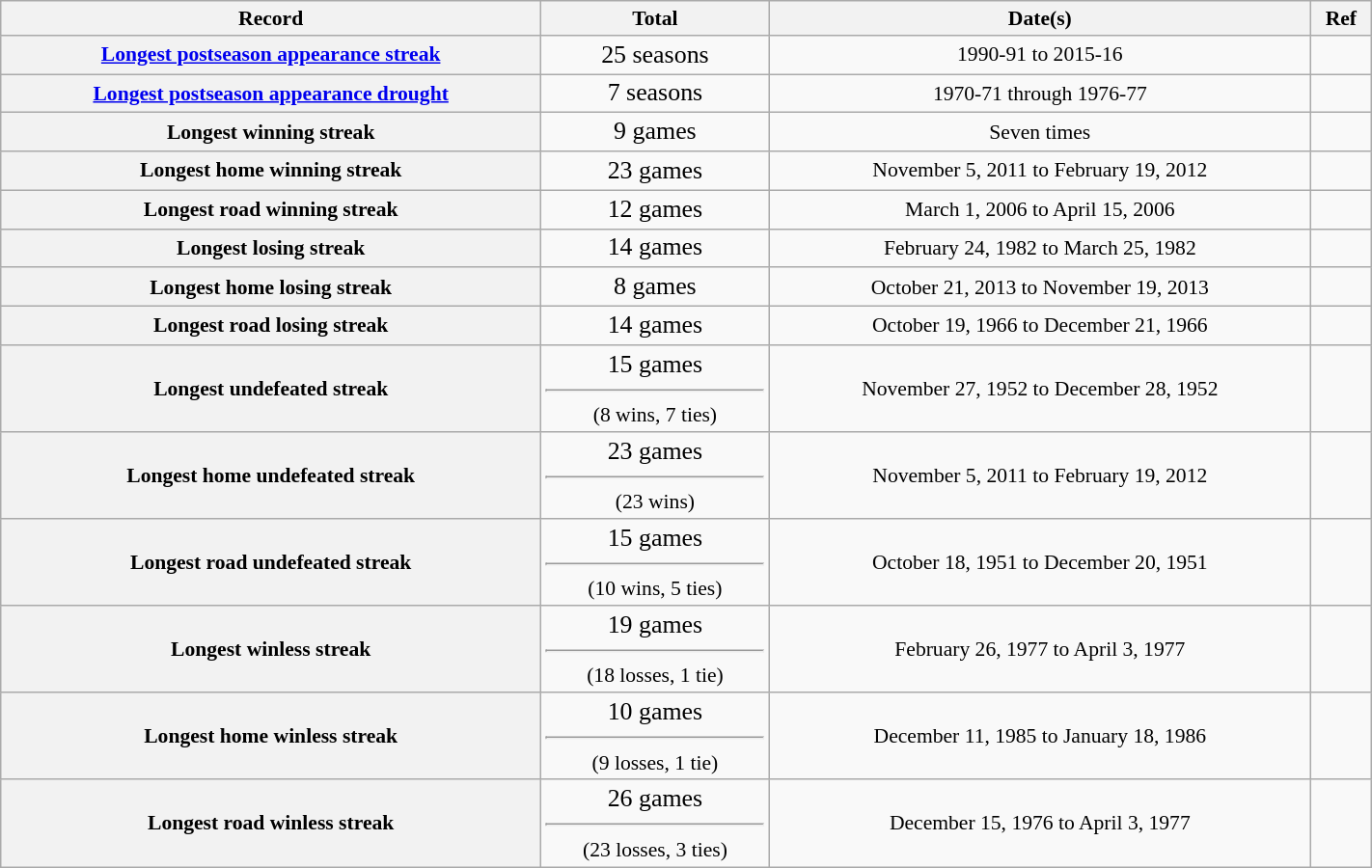<table class="wikitable" style="font-size: 90%; text-align: center;" width="75%">
<tr>
<th scope="col">Record</th>
<th scope="col">Total</th>
<th scope="col">Date(s)</th>
<th scope="col">Ref</th>
</tr>
<tr>
<th scope="row"><a href='#'>Longest postseason appearance streak</a></th>
<td valign="top"><big>25 seasons</big></td>
<td>1990-91 to 2015-16</td>
<td></td>
</tr>
<tr>
<th scope="row"><a href='#'>Longest postseason appearance drought</a></th>
<td valign="top"><big>7 seasons</big></td>
<td>1970-71 through 1976-77</td>
<td></td>
</tr>
<tr>
<th scope="row">Longest winning streak</th>
<td valign="top"><big>9 games</big></td>
<td>Seven times</td>
<td></td>
</tr>
<tr>
<th scope="row">Longest home winning streak</th>
<td valign="top"><big>23 games</big></td>
<td>November 5, 2011 to February 19, 2012</td>
<td></td>
</tr>
<tr>
<th scope="row">Longest road winning streak</th>
<td valign="top"><big>12 games</big></td>
<td>March 1, 2006 to April 15, 2006</td>
<td></td>
</tr>
<tr>
<th scope="row">Longest losing streak</th>
<td valign="top"><big>14 games</big></td>
<td>February 24, 1982 to March 25, 1982</td>
<td></td>
</tr>
<tr>
<th scope="row">Longest home losing streak</th>
<td valign="top"><big>8 games</big></td>
<td>October 21, 2013 to November 19, 2013</td>
<td></td>
</tr>
<tr>
<th scope="row">Longest road losing streak</th>
<td valign="top"><big>14 games</big></td>
<td>October 19, 1966 to December 21, 1966</td>
<td></td>
</tr>
<tr>
<th scope="row">Longest undefeated streak</th>
<td valign="top"><big>15 games</big><hr>(8 wins, 7 ties)</td>
<td>November 27, 1952 to December 28, 1952</td>
<td></td>
</tr>
<tr>
<th scope="row">Longest home undefeated streak</th>
<td valign="top"><big>23 games</big><hr>(23 wins)</td>
<td>November 5, 2011 to February 19, 2012</td>
<td></td>
</tr>
<tr>
<th scope="row">Longest road undefeated streak</th>
<td valign="top"><big>15 games</big><hr>(10 wins, 5 ties)</td>
<td>October 18, 1951 to December 20, 1951</td>
<td></td>
</tr>
<tr>
<th scope="row">Longest winless streak</th>
<td valign="top"><big>19 games</big><hr>(18 losses, 1 tie)</td>
<td>February 26, 1977 to April 3, 1977</td>
<td></td>
</tr>
<tr>
<th scope="row">Longest home winless streak</th>
<td valign="top"><big>10 games</big><hr>(9 losses, 1 tie)</td>
<td>December 11, 1985 to January 18, 1986</td>
<td></td>
</tr>
<tr>
<th scope="row">Longest road winless streak</th>
<td valign="top"><big>26 games</big><hr>(23 losses, 3 ties)</td>
<td>December 15, 1976 to April 3, 1977</td>
<td></td>
</tr>
</table>
